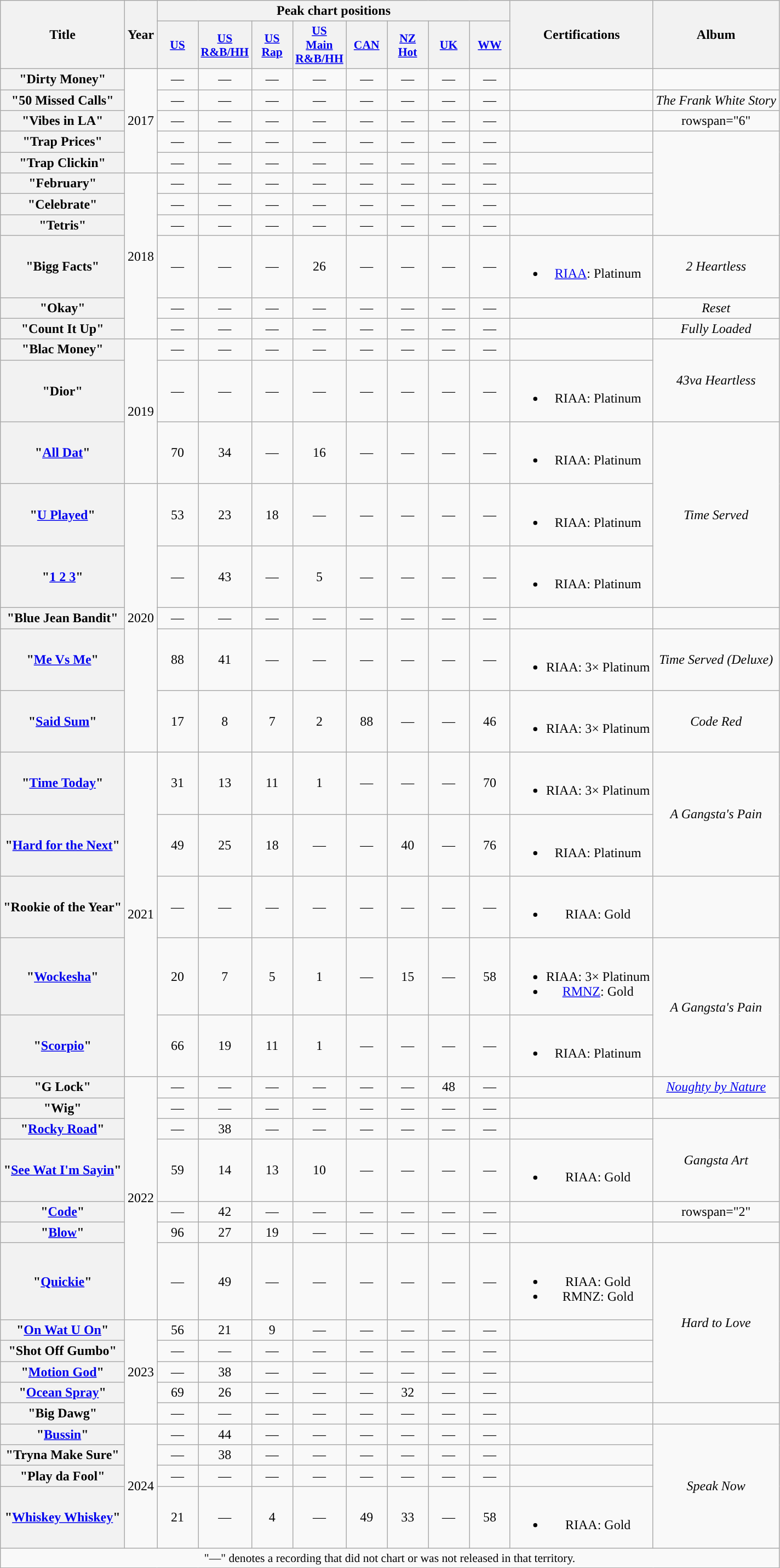<table class="wikitable plainrowheaders" style="text-align:center">
<tr>
<th scope="col" rowspan="2">Title</th>
<th scope="col" rowspan="2">Year</th>
<th scope="col" colspan="8">Peak chart positions</th>
<th scope="col" rowspan="2">Certifications</th>
<th scope="col" rowspan="2">Album</th>
</tr>
<tr>
<th scope="col" style="width:3em;font-size:90%;"><a href='#'>US</a><br></th>
<th scope="col" style="width:3em;font-size:90%;"><a href='#'>US<br>R&B/HH</a><br></th>
<th scope="col" style="width:3em;font-size:90%;"><a href='#'>US<br>Rap</a><br></th>
<th scope="col" style="width:3em;font-size:90%;"><a href='#'>US<br>Main<br>R&B/HH</a><br></th>
<th scope="col" style="width:3em;font-size:90%;"><a href='#'>CAN</a><br></th>
<th scope="col" style="width:3em;font-size:90%;"><a href='#'>NZ<br>Hot</a><br></th>
<th scope="col" style="width:3em;font-size:90%;"><a href='#'>UK</a><br></th>
<th scope="col" style="width:3em;font-size:90%;"><a href='#'>WW</a><br></th>
</tr>
<tr>
<th scope="row">"Dirty Money"<br></th>
<td rowspan="5">2017</td>
<td>—</td>
<td>—</td>
<td>—</td>
<td>—</td>
<td>—</td>
<td>—</td>
<td>—</td>
<td>—</td>
<td></td>
<td></td>
</tr>
<tr>
<th scope="row">"50 Missed Calls"<br></th>
<td>—</td>
<td>—</td>
<td>—</td>
<td>—</td>
<td>—</td>
<td>—</td>
<td>—</td>
<td>—</td>
<td></td>
<td><em>The Frank White Story</em></td>
</tr>
<tr>
<th scope="row">"Vibes in LA"<br></th>
<td>—</td>
<td>—</td>
<td>—</td>
<td>—</td>
<td>—</td>
<td>—</td>
<td>—</td>
<td>—</td>
<td></td>
<td>rowspan="6" </td>
</tr>
<tr>
<th scope="row">"Trap Prices"<br></th>
<td>—</td>
<td>—</td>
<td>—</td>
<td>—</td>
<td>—</td>
<td>—</td>
<td>—</td>
<td>—</td>
<td></td>
</tr>
<tr>
<th scope="row">"Trap Clickin"<br></th>
<td>—</td>
<td>—</td>
<td>—</td>
<td>—</td>
<td>—</td>
<td>—</td>
<td>—</td>
<td>—</td>
<td></td>
</tr>
<tr>
<th scope="row">"February"<br></th>
<td rowspan="6">2018</td>
<td>—</td>
<td>—</td>
<td>—</td>
<td>—</td>
<td>—</td>
<td>—</td>
<td>—</td>
<td>—</td>
<td></td>
</tr>
<tr>
<th scope="row">"Celebrate"<br></th>
<td>—</td>
<td>—</td>
<td>—</td>
<td>—</td>
<td>—</td>
<td>—</td>
<td>—</td>
<td>—</td>
<td></td>
</tr>
<tr>
<th scope="row">"Tetris"<br></th>
<td>—</td>
<td>—</td>
<td>—</td>
<td>—</td>
<td>—</td>
<td>—</td>
<td>—</td>
<td>—</td>
<td></td>
</tr>
<tr>
<th scope="row">"Bigg Facts"</th>
<td>—</td>
<td>—</td>
<td>—</td>
<td>26</td>
<td>—</td>
<td>—</td>
<td>—</td>
<td>—</td>
<td><br><ul><li><a href='#'>RIAA</a>: Platinum</li></ul></td>
<td><em>2 Heartless</em></td>
</tr>
<tr>
<th scope="row">"Okay"<br></th>
<td>—</td>
<td>—</td>
<td>—</td>
<td>—</td>
<td>—</td>
<td>—</td>
<td>—</td>
<td>—</td>
<td></td>
<td><em>Reset</em></td>
</tr>
<tr>
<th scope="row">"Count It Up"<br></th>
<td>—</td>
<td>—</td>
<td>—</td>
<td>—</td>
<td>—</td>
<td>—</td>
<td>—</td>
<td>—</td>
<td></td>
<td><em>Fully Loaded</em></td>
</tr>
<tr>
<th scope="row">"Blac Money"<br></th>
<td rowspan="3">2019</td>
<td>—</td>
<td>—</td>
<td>—</td>
<td>—</td>
<td>—</td>
<td>—</td>
<td>—</td>
<td>—</td>
<td></td>
<td rowspan="2"><em>43va Heartless</em></td>
</tr>
<tr>
<th scope="row">"Dior"<br></th>
<td>—</td>
<td>—</td>
<td>—</td>
<td>—</td>
<td>—</td>
<td>—</td>
<td>—</td>
<td>—</td>
<td><br><ul><li>RIAA: Platinum</li></ul></td>
</tr>
<tr>
<th scope="row">"<a href='#'>All Dat</a>"<br></th>
<td>70</td>
<td>34</td>
<td>—</td>
<td>16</td>
<td>—</td>
<td>—</td>
<td>—</td>
<td>—</td>
<td><br><ul><li>RIAA: Platinum</li></ul></td>
<td rowspan="3"><em>Time Served</em></td>
</tr>
<tr>
<th scope="row">"<a href='#'>U Played</a>"<br></th>
<td rowspan="5">2020</td>
<td>53</td>
<td>23</td>
<td>18</td>
<td>—</td>
<td>—</td>
<td>—</td>
<td>—</td>
<td>—</td>
<td><br><ul><li>RIAA: Platinum</li></ul></td>
</tr>
<tr>
<th scope="row">"<a href='#'>1 2 3</a>"<br></th>
<td>—</td>
<td>43</td>
<td>—</td>
<td>5</td>
<td>—</td>
<td>—</td>
<td>—</td>
<td>—</td>
<td><br><ul><li>RIAA: Platinum</li></ul></td>
</tr>
<tr>
<th scope="row">"Blue Jean Bandit"<br></th>
<td>—</td>
<td>—</td>
<td>—</td>
<td>—</td>
<td>—</td>
<td>—</td>
<td>—</td>
<td>—</td>
<td></td>
<td></td>
</tr>
<tr>
<th scope="row">"<a href='#'>Me Vs Me</a>"</th>
<td>88</td>
<td>41</td>
<td>—</td>
<td>—</td>
<td>—</td>
<td>—</td>
<td>—</td>
<td>—</td>
<td><br><ul><li>RIAA: 3× Platinum</li></ul></td>
<td><em>Time Served (Deluxe)</em></td>
</tr>
<tr>
<th scope="row">"<a href='#'>Said Sum</a>"<br></th>
<td>17</td>
<td>8</td>
<td>7</td>
<td>2</td>
<td>88</td>
<td>—</td>
<td>—</td>
<td>46</td>
<td><br><ul><li>RIAA: 3× Platinum</li></ul></td>
<td><em>Code Red</em></td>
</tr>
<tr>
<th scope="row">"<a href='#'>Time Today</a>"</th>
<td rowspan="5">2021</td>
<td>31</td>
<td>13</td>
<td>11</td>
<td>1</td>
<td>—</td>
<td>—</td>
<td>—</td>
<td>70</td>
<td><br><ul><li>RIAA: 3× Platinum</li></ul></td>
<td rowspan="2"><em>A Gangsta's Pain</em></td>
</tr>
<tr>
<th scope="row">"<a href='#'>Hard for the Next</a>"<br></th>
<td>49</td>
<td>25</td>
<td>18</td>
<td>—</td>
<td>—</td>
<td>40</td>
<td>—</td>
<td>76</td>
<td><br><ul><li>RIAA: Platinum</li></ul></td>
</tr>
<tr>
<th scope="row">"Rookie of the Year"</th>
<td>—</td>
<td>—</td>
<td>—</td>
<td>—</td>
<td>—</td>
<td>—</td>
<td>—</td>
<td>—</td>
<td><br><ul><li>RIAA: Gold</li></ul></td>
<td></td>
</tr>
<tr>
<th scope="row">"<a href='#'>Wockesha</a>"</th>
<td>20</td>
<td>7</td>
<td>5</td>
<td>1</td>
<td>—</td>
<td>15</td>
<td>—</td>
<td>58</td>
<td><br><ul><li>RIAA: 3× Platinum</li><li><a href='#'>RMNZ</a>: Gold</li></ul></td>
<td rowspan="2"><em>A Gangsta's Pain</em></td>
</tr>
<tr>
<th scope="row">"<a href='#'>Scorpio</a>"</th>
<td>66</td>
<td>19</td>
<td>11</td>
<td>1</td>
<td>—</td>
<td>—</td>
<td>—</td>
<td>—</td>
<td><br><ul><li>RIAA: Platinum</li></ul></td>
</tr>
<tr>
<th scope="row">"G Lock"<br></th>
<td rowspan="7">2022</td>
<td>—</td>
<td>—</td>
<td>—</td>
<td>—</td>
<td>—</td>
<td>—</td>
<td>48</td>
<td>—</td>
<td></td>
<td><em><a href='#'>Noughty by Nature</a></em></td>
</tr>
<tr>
<th scope="row">"Wig"<br></th>
<td>—</td>
<td>—</td>
<td>—</td>
<td>—</td>
<td>—</td>
<td>—</td>
<td>—</td>
<td>—</td>
<td></td>
<td></td>
</tr>
<tr>
<th scope="row">"<a href='#'>Rocky Road</a>"<br></th>
<td>—</td>
<td>38</td>
<td>—</td>
<td>—</td>
<td>—</td>
<td>—</td>
<td>—</td>
<td>—</td>
<td></td>
<td rowspan="2"><em>Gangsta Art</em></td>
</tr>
<tr>
<th scope="row">"<a href='#'>See Wat I'm Sayin</a>"</th>
<td>59</td>
<td>14</td>
<td>13</td>
<td>10</td>
<td>—</td>
<td>—</td>
<td>—</td>
<td>—</td>
<td><br><ul><li>RIAA: Gold</li></ul></td>
</tr>
<tr>
<th scope="row">"<a href='#'>Code</a>"<br></th>
<td>—</td>
<td>42</td>
<td>—</td>
<td>—</td>
<td>—</td>
<td>—</td>
<td>—</td>
<td>—</td>
<td></td>
<td>rowspan="2" </td>
</tr>
<tr>
<th scope="row">"<a href='#'>Blow</a>"</th>
<td>96</td>
<td>27</td>
<td>19</td>
<td>—</td>
<td>—</td>
<td>—</td>
<td>—</td>
<td>—</td>
<td></td>
</tr>
<tr>
<th scope="row">"<a href='#'>Quickie</a>"</th>
<td>—</td>
<td>49</td>
<td>—</td>
<td>—</td>
<td>—</td>
<td>—</td>
<td>—</td>
<td>—</td>
<td><br><ul><li>RIAA: Gold</li><li>RMNZ: Gold</li></ul></td>
<td rowspan="5"><em>Hard to Love</em></td>
</tr>
<tr>
<th scope="row">"<a href='#'>On Wat U On</a>"<br></th>
<td rowspan="5">2023</td>
<td>56</td>
<td>21</td>
<td>9</td>
<td>—</td>
<td>—</td>
<td>—</td>
<td>—</td>
<td>—</td>
<td></td>
</tr>
<tr>
<th scope="row">"Shot Off Gumbo"<br></th>
<td>—</td>
<td>—</td>
<td>—</td>
<td>—</td>
<td>—</td>
<td>—</td>
<td>—</td>
<td>—</td>
<td></td>
</tr>
<tr>
<th scope="row">"<a href='#'>Motion God</a>"</th>
<td>—</td>
<td>38</td>
<td>—</td>
<td>—</td>
<td>—</td>
<td>—</td>
<td>—</td>
<td>—</td>
<td></td>
</tr>
<tr>
<th scope="row">"<a href='#'>Ocean Spray</a>"</th>
<td>69</td>
<td>26</td>
<td>—</td>
<td>—</td>
<td>—</td>
<td>32</td>
<td>—</td>
<td>—</td>
<td></td>
</tr>
<tr>
<th scope="row">"Big Dawg" <br></th>
<td>—</td>
<td>—</td>
<td>—</td>
<td>—</td>
<td>—</td>
<td>—</td>
<td>—</td>
<td>—</td>
<td></td>
<td></td>
</tr>
<tr>
<th scope="row">"<a href='#'>Bussin</a>"<br></th>
<td rowspan="4">2024</td>
<td>—</td>
<td>44</td>
<td>—</td>
<td>—</td>
<td>—</td>
<td>—</td>
<td>—</td>
<td>—</td>
<td></td>
<td rowspan="4"><em>Speak Now</em></td>
</tr>
<tr>
<th scope="row">"Tryna Make Sure"</th>
<td>—</td>
<td>38</td>
<td>—</td>
<td>—</td>
<td>—</td>
<td>—</td>
<td>—</td>
<td>—</td>
<td></td>
</tr>
<tr>
<th scope="row">"Play da Fool"</th>
<td>—</td>
<td>—</td>
<td>—</td>
<td>—</td>
<td>—</td>
<td>—</td>
<td>—</td>
<td>—</td>
<td></td>
</tr>
<tr>
<th scope="row">"<a href='#'>Whiskey Whiskey</a>"<br></th>
<td>21</td>
<td>—</td>
<td>4</td>
<td>—</td>
<td>49</td>
<td>33</td>
<td>—</td>
<td>58</td>
<td><br><ul><li>RIAA: Gold</li></ul></td>
</tr>
<tr>
<td colspan="12" style="font-size:90%">"—" denotes a recording that did not chart or was not released in that territory.</td>
</tr>
</table>
